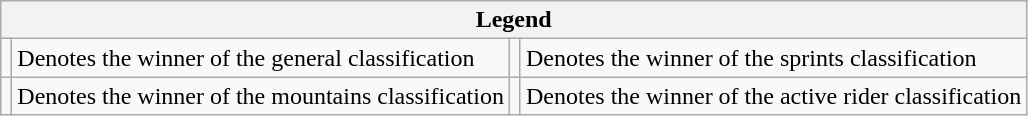<table class="wikitable">
<tr>
<th colspan="4">Legend</th>
</tr>
<tr>
<td></td>
<td>Denotes the winner of the general classification</td>
<td></td>
<td>Denotes the winner of the sprints classification</td>
</tr>
<tr>
<td></td>
<td>Denotes the winner of the mountains classification</td>
<td></td>
<td>Denotes the winner of the active rider classification</td>
</tr>
</table>
